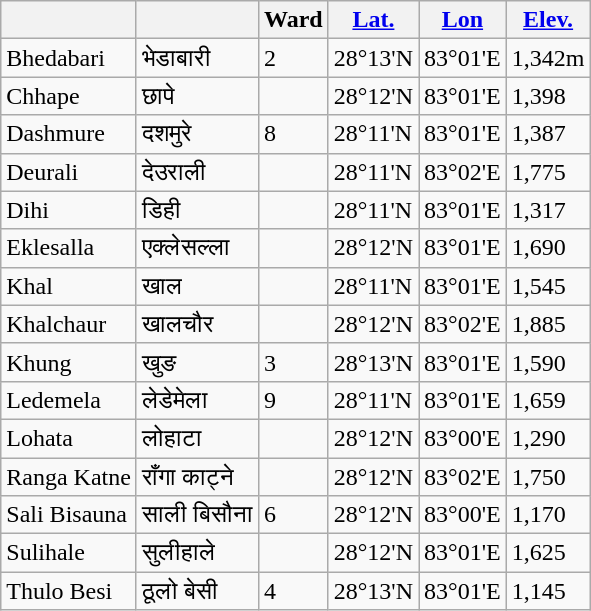<table class="wikitable">
<tr>
<th></th>
<th></th>
<th>Ward</th>
<th><a href='#'>Lat.</a></th>
<th><a href='#'>Lon</a></th>
<th><a href='#'>Elev.</a></th>
</tr>
<tr>
<td>Bhedabari</td>
<td>भेडाबारी</td>
<td>2</td>
<td>28°13'N</td>
<td>83°01'E</td>
<td>1,342m</td>
</tr>
<tr>
<td>Chhape</td>
<td>छापे</td>
<td></td>
<td>28°12'N</td>
<td>83°01'E</td>
<td>1,398</td>
</tr>
<tr>
<td>Dashmure</td>
<td>दशमुरे</td>
<td>8</td>
<td>28°11'N</td>
<td>83°01'E</td>
<td>1,387</td>
</tr>
<tr>
<td>Deurali</td>
<td>देउराली</td>
<td></td>
<td>28°11'N</td>
<td>83°02'E</td>
<td>1,775</td>
</tr>
<tr>
<td>Dihi</td>
<td>डिही</td>
<td></td>
<td>28°11'N</td>
<td>83°01'E</td>
<td>1,317</td>
</tr>
<tr>
<td>Eklesalla</td>
<td>एक्लेसल्ला</td>
<td></td>
<td>28°12'N</td>
<td>83°01'E</td>
<td>1,690</td>
</tr>
<tr>
<td>Khal</td>
<td>खाल</td>
<td></td>
<td>28°11'N</td>
<td>83°01'E</td>
<td>1,545</td>
</tr>
<tr>
<td>Khalchaur</td>
<td>खालचौर</td>
<td></td>
<td>28°12'N</td>
<td>83°02'E</td>
<td>1,885</td>
</tr>
<tr>
<td>Khung</td>
<td>खुङ</td>
<td>3</td>
<td>28°13'N</td>
<td>83°01'E</td>
<td>1,590</td>
</tr>
<tr>
<td>Ledemela</td>
<td>लेडेमेला</td>
<td>9</td>
<td>28°11'N</td>
<td>83°01'E</td>
<td>1,659</td>
</tr>
<tr>
<td>Lohata</td>
<td>लोहाटा</td>
<td></td>
<td>28°12'N</td>
<td>83°00'E</td>
<td>1,290</td>
</tr>
<tr>
<td>Ranga Katne</td>
<td>राँगा काट्ने</td>
<td></td>
<td>28°12'N</td>
<td>83°02'E</td>
<td>1,750</td>
</tr>
<tr>
<td>Sali Bisauna</td>
<td>साली बिसौना</td>
<td>6</td>
<td>28°12'N</td>
<td>83°00'E</td>
<td>1,170</td>
</tr>
<tr>
<td>Sulihale</td>
<td>सुलीहाले</td>
<td></td>
<td>28°12'N</td>
<td>83°01'E</td>
<td>1,625</td>
</tr>
<tr>
<td>Thulo Besi</td>
<td>ठूलो बेसी</td>
<td>4</td>
<td>28°13'N</td>
<td>83°01'E</td>
<td>1,145</td>
</tr>
</table>
